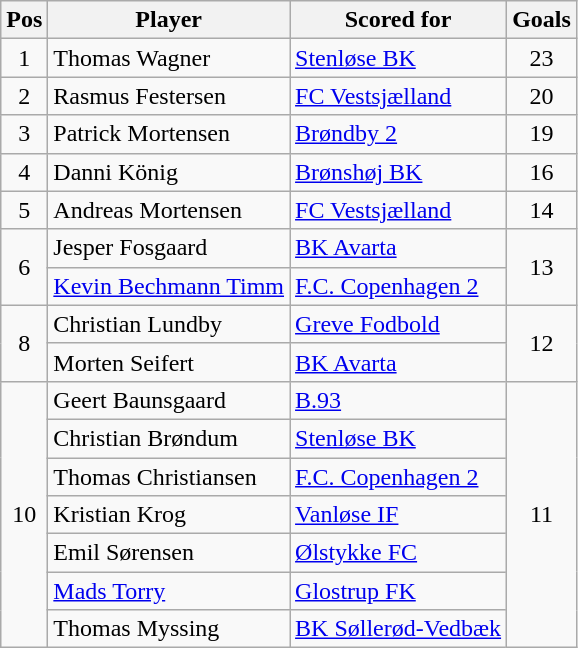<table class="wikitable" style="text-align: center;">
<tr>
<th>Pos</th>
<th>Player</th>
<th>Scored for</th>
<th>Goals</th>
</tr>
<tr>
<td>1</td>
<td align="left"> Thomas Wagner</td>
<td align="left"><a href='#'>Stenløse BK</a></td>
<td>23</td>
</tr>
<tr>
<td>2</td>
<td align="left"> Rasmus Festersen</td>
<td align="left"><a href='#'>FC Vestsjælland</a></td>
<td>20</td>
</tr>
<tr>
<td>3</td>
<td align="left"> Patrick Mortensen</td>
<td align="left"><a href='#'>Brøndby 2</a></td>
<td>19</td>
</tr>
<tr>
<td>4</td>
<td align="left"> Danni König</td>
<td align="left"><a href='#'>Brønshøj BK</a></td>
<td>16</td>
</tr>
<tr>
<td>5</td>
<td align="left"> Andreas Mortensen</td>
<td align="left"><a href='#'>FC Vestsjælland</a></td>
<td>14</td>
</tr>
<tr>
<td rowspan="2">6</td>
<td align="left"> Jesper Fosgaard</td>
<td align="left"><a href='#'>BK Avarta</a></td>
<td rowspan="2">13</td>
</tr>
<tr>
<td align="left"> <a href='#'>Kevin Bechmann Timm</a></td>
<td align="left"><a href='#'>F.C. Copenhagen 2</a></td>
</tr>
<tr>
<td rowspan="2">8</td>
<td align="left"> Christian Lundby</td>
<td align="left"><a href='#'>Greve Fodbold</a></td>
<td rowspan="2">12</td>
</tr>
<tr>
<td align="left"> Morten Seifert</td>
<td align="left"><a href='#'>BK Avarta</a></td>
</tr>
<tr>
<td rowspan="7">10</td>
<td align="left"> Geert Baunsgaard</td>
<td align="left"><a href='#'>B.93</a></td>
<td rowspan="7">11</td>
</tr>
<tr>
<td align="left"> Christian Brøndum</td>
<td align="left"><a href='#'>Stenløse BK</a></td>
</tr>
<tr>
<td align="left"> Thomas Christiansen</td>
<td align="left"><a href='#'>F.C. Copenhagen 2</a></td>
</tr>
<tr>
<td align="left"> Kristian Krog</td>
<td align="left"><a href='#'>Vanløse IF</a></td>
</tr>
<tr>
<td align="left"> Emil Sørensen</td>
<td align="left"><a href='#'>Ølstykke FC</a></td>
</tr>
<tr>
<td align="left"> <a href='#'>Mads Torry</a></td>
<td align="left"><a href='#'>Glostrup FK</a></td>
</tr>
<tr>
<td align="left"> Thomas Myssing</td>
<td align="left"><a href='#'>BK Søllerød-Vedbæk</a></td>
</tr>
</table>
